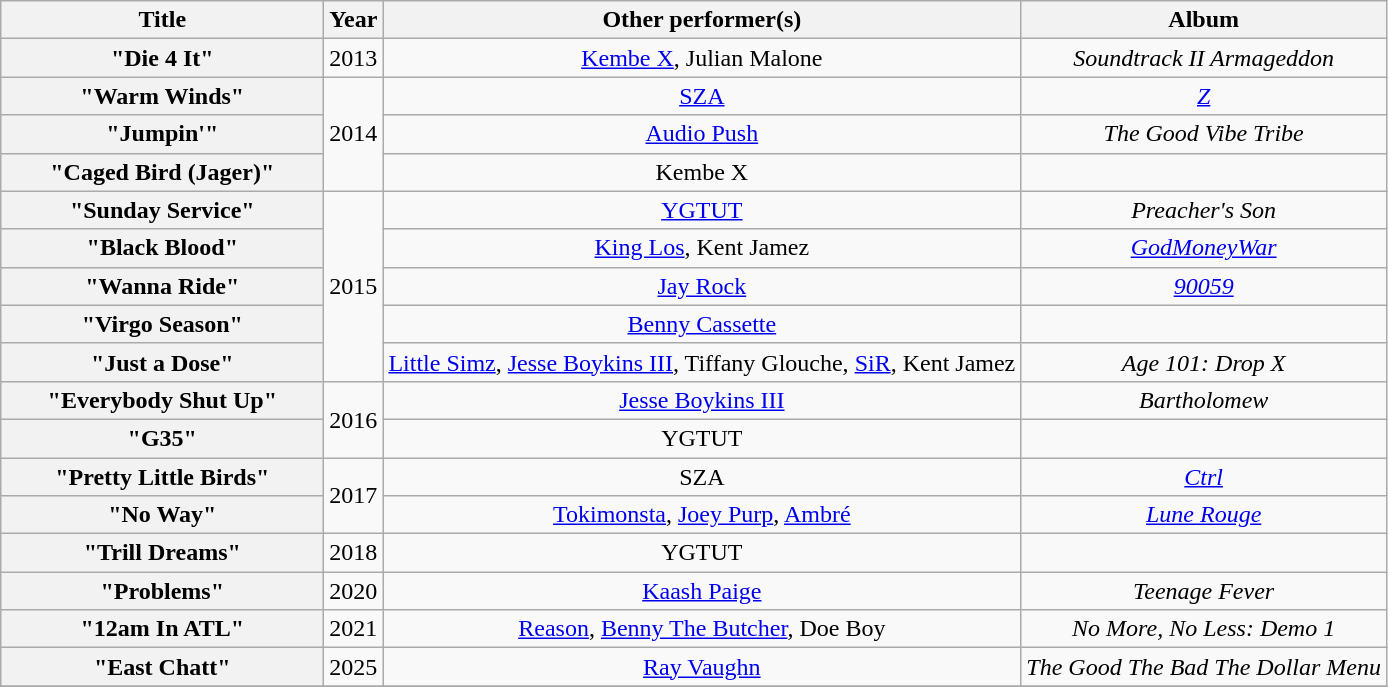<table class="wikitable plainrowheaders" style="text-align:center;">
<tr>
<th scope="col" style="width:13em;">Title</th>
<th scope="col">Year</th>
<th scope="col">Other performer(s)</th>
<th scope="col">Album</th>
</tr>
<tr>
<th scope="row">"Die 4 It"</th>
<td>2013</td>
<td><a href='#'>Kembe X</a>, Julian Malone</td>
<td><em>Soundtrack II Armageddon</em></td>
</tr>
<tr>
<th scope="row">"Warm Winds"</th>
<td rowspan="3">2014</td>
<td><a href='#'>SZA</a></td>
<td><em><a href='#'>Z</a></em></td>
</tr>
<tr>
<th scope="row">"Jumpin'"</th>
<td><a href='#'>Audio Push</a></td>
<td><em>The Good Vibe Tribe</em></td>
</tr>
<tr>
<th scope="row">"Caged Bird (Jager)"</th>
<td>Kembe X</td>
<td></td>
</tr>
<tr>
<th scope="row">"Sunday Service"</th>
<td rowspan="5">2015</td>
<td><a href='#'>YGTUT</a></td>
<td><em>Preacher's Son</em></td>
</tr>
<tr>
<th scope="row">"Black Blood"</th>
<td><a href='#'>King Los</a>, Kent Jamez</td>
<td><em><a href='#'>GodMoneyWar</a></em></td>
</tr>
<tr>
<th scope="row">"Wanna Ride"</th>
<td><a href='#'>Jay Rock</a></td>
<td><em><a href='#'>90059</a></em></td>
</tr>
<tr>
<th scope="row">"Virgo Season"</th>
<td><a href='#'>Benny Cassette</a></td>
<td></td>
</tr>
<tr>
<th scope="row">"Just a Dose"</th>
<td><a href='#'>Little Simz</a>, <a href='#'>Jesse Boykins III</a>, Tiffany Glouche, <a href='#'>SiR</a>, Kent Jamez</td>
<td><em>Age 101: Drop X</em></td>
</tr>
<tr>
<th scope="row">"Everybody Shut Up"</th>
<td rowspan="2">2016</td>
<td><a href='#'>Jesse Boykins III</a></td>
<td><em>Bartholomew</em></td>
</tr>
<tr>
<th scope="row">"G35"</th>
<td>YGTUT</td>
<td></td>
</tr>
<tr>
<th scope="row">"Pretty Little Birds"</th>
<td rowspan="2">2017</td>
<td>SZA</td>
<td><em><a href='#'>Ctrl</a></em></td>
</tr>
<tr>
<th scope="row">"No Way"</th>
<td><a href='#'>Tokimonsta</a>, <a href='#'>Joey Purp</a>, <a href='#'>Ambré</a></td>
<td><em><a href='#'>Lune Rouge</a></em></td>
</tr>
<tr>
<th scope="row">"Trill Dreams"</th>
<td rowspan="1">2018</td>
<td>YGTUT</td>
<td></td>
</tr>
<tr>
<th scope="row">"Problems"</th>
<td rowspan="1">2020</td>
<td><a href='#'>Kaash Paige</a></td>
<td><em>Teenage Fever</em></td>
</tr>
<tr>
<th scope="row">"12am In ATL"</th>
<td rowspan="1">2021</td>
<td><a href='#'>Reason</a>, <a href='#'>Benny The Butcher</a>, Doe Boy</td>
<td><em>No More, No Less: Demo 1</em></td>
</tr>
<tr>
<th scope="row">"East Chatt"</th>
<td rowspan="1">2025</td>
<td><a href='#'>Ray Vaughn</a></td>
<td><em>The Good The Bad The Dollar Menu</em></td>
</tr>
<tr>
</tr>
</table>
